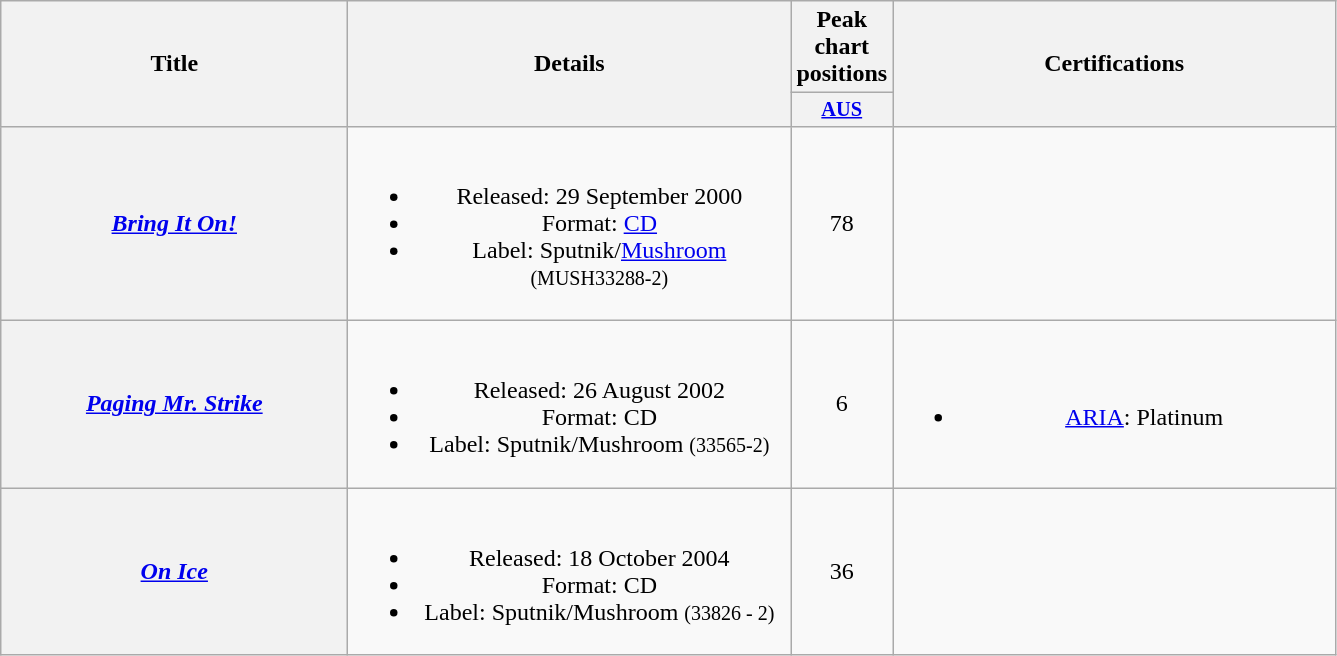<table class="wikitable plainrowheaders" style="text-align:center;" border="1">
<tr>
<th scope="col" rowspan="2" style="width:14em;">Title</th>
<th scope="col" rowspan="2" style="width:18em;">Details</th>
<th scope="col" colspan="1">Peak chart positions</th>
<th scope="col" rowspan="2" style="width:18em;">Certifications</th>
</tr>
<tr>
<th scope="col" style="width:3em;font-size:85%;"><a href='#'>AUS</a><br></th>
</tr>
<tr>
<th scope="row"><em><a href='#'>Bring It On!</a></em></th>
<td><br><ul><li>Released: 29 September 2000</li><li>Format: <a href='#'>CD</a></li><li>Label: Sputnik/<a href='#'>Mushroom</a> <small>(MUSH33288-2)</small></li></ul></td>
<td>78</td>
<td></td>
</tr>
<tr>
<th scope="row"><em><a href='#'>Paging Mr. Strike</a></em></th>
<td><br><ul><li>Released: 26 August 2002</li><li>Format: CD</li><li>Label: Sputnik/Mushroom <small>(33565-2)</small></li></ul></td>
<td>6</td>
<td><br><ul><li><a href='#'>ARIA</a>: Platinum</li></ul></td>
</tr>
<tr>
<th scope="row"><em><a href='#'>On Ice</a></em></th>
<td><br><ul><li>Released: 18 October 2004</li><li>Format: CD</li><li>Label: Sputnik/Mushroom <small>(33826 - 2)</small></li></ul></td>
<td>36</td>
<td></td>
</tr>
</table>
